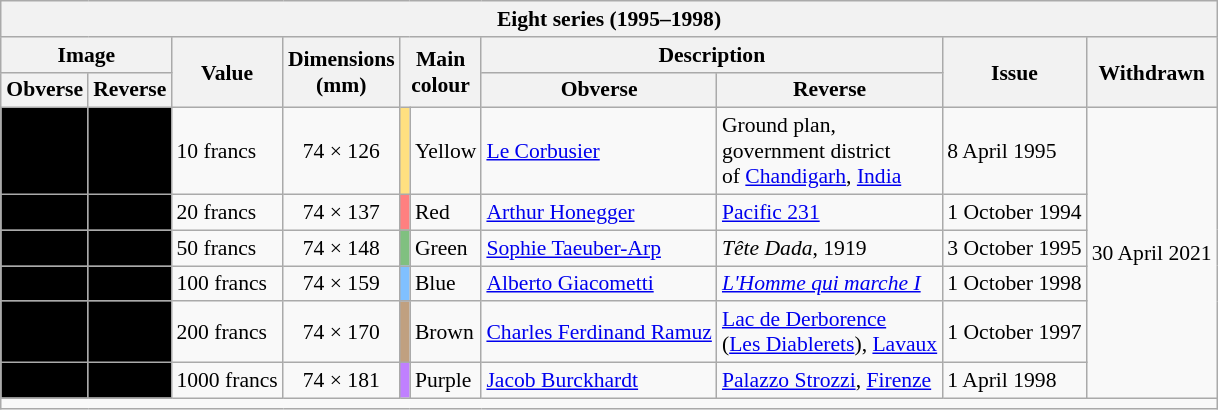<table class="wikitable" style="margin:auto; font-size:90%; border-width:1px;">
<tr>
<th colspan=11>Eight series (1995–1998)<br></th>
</tr>
<tr>
<th colspan=2>Image</th>
<th rowspan=2>Value</th>
<th rowspan=2>Dimensions<br>(mm)</th>
<th rowspan=2 colspan=2>Main<br>colour</th>
<th colspan=2>Description</th>
<th rowspan=2>Issue</th>
<th rowspan=2>Withdrawn</th>
</tr>
<tr>
<th>Obverse</th>
<th>Reverse</th>
<th>Obverse</th>
<th>Reverse</th>
</tr>
<tr>
<td style="background:#000; align:center;"></td>
<td style="background:#000; align:center;"></td>
<td>10 francs</td>
<td align=center>74 × 126</td>
<td style="background:#FFE080;"></td>
<td>Yellow</td>
<td><a href='#'>Le Corbusier</a></td>
<td>Ground plan,<br>government district<br>of <a href='#'>Chandigarh</a>, <a href='#'>India</a></td>
<td>8 April 1995</td>
<td rowspan=6>30 April 2021</td>
</tr>
<tr>
<td style="background:#000; align:center;"></td>
<td style="background:#000; align:center;"></td>
<td>20 francs</td>
<td align=center>74 × 137</td>
<td style="background:#FF8080;"></td>
<td>Red</td>
<td><a href='#'>Arthur Honegger</a></td>
<td><a href='#'>Pacific 231</a></td>
<td>1 October 1994</td>
</tr>
<tr>
<td style="background:#000; align:center;"></td>
<td style="background:#000; align:center;"></td>
<td>50 francs</td>
<td align=center>74 × 148</td>
<td style="background:#80C080;"></td>
<td>Green</td>
<td><a href='#'>Sophie Taeuber-Arp</a></td>
<td><em>Tête Dada</em>, 1919</td>
<td>3 October 1995</td>
</tr>
<tr>
<td style="background:#000; align:center;"></td>
<td style="background:#000; align:center;"></td>
<td>100 francs</td>
<td align=center>74 × 159</td>
<td style="background:#80C0FF;"></td>
<td>Blue</td>
<td><a href='#'>Alberto Giacometti</a></td>
<td><em><a href='#'>L'Homme qui marche I</a></em></td>
<td>1 October 1998</td>
</tr>
<tr>
<td style="background:#000; align:center;"></td>
<td style="background:#000; align:center;"></td>
<td>200 francs</td>
<td align=center>74 × 170</td>
<td style="background:#C0A080;"></td>
<td>Brown</td>
<td><a href='#'>Charles Ferdinand Ramuz</a></td>
<td><a href='#'>Lac de Derborence</a><br>(<a href='#'>Les Diablerets</a>), <a href='#'>Lavaux</a></td>
<td>1 October 1997</td>
</tr>
<tr>
<td style="background:#000; align:center;"></td>
<td style="background:#000; align:center;"></td>
<td>1000 francs</td>
<td align=center>74 × 181</td>
<td style="background:#C080FF;"></td>
<td>Purple</td>
<td><a href='#'>Jacob Burckhardt</a></td>
<td><a href='#'>Palazzo Strozzi</a>, <a href='#'>Firenze</a></td>
<td>1 April 1998</td>
</tr>
<tr>
<td colspan=10></td>
</tr>
</table>
